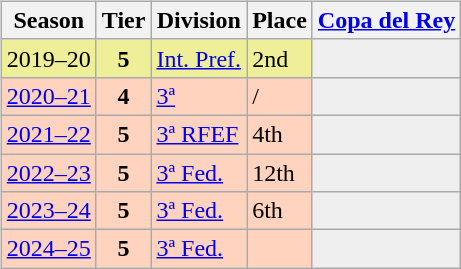<table>
<tr>
<td valign="top" width=0%><br><table class="wikitable">
<tr style="background:#f0f6fa;">
<th>Season</th>
<th>Tier</th>
<th>Division</th>
<th>Place</th>
<th><a href='#'>Copa del Rey</a></th>
</tr>
<tr>
<td style="background:#EFEF99;">2019–20</td>
<th style="background:#EFEF99;">5</th>
<td style="background:#EFEF99;"><a href='#'>Int. Pref.</a></td>
<td style="background:#EFEF99;">2nd</td>
<th style="background:#EFEFEF;"></th>
</tr>
<tr>
<td style="background:#FFD3BD;"><a href='#'>2020–21</a></td>
<th style="background:#FFD3BD;">4</th>
<td style="background:#FFD3BD;"><a href='#'>3ª</a></td>
<td style="background:#FFD3BD;"> / </td>
<th style="background:#EFEFEF;"></th>
</tr>
<tr>
<td style="background:#FFD3BD;"><a href='#'>2021–22</a></td>
<th style="background:#FFD3BD;">5</th>
<td style="background:#FFD3BD;"><a href='#'>3ª RFEF</a></td>
<td style="background:#FFD3BD;">4th</td>
<th style="background:#EFEFEF;"></th>
</tr>
<tr>
<td style="background:#FFD3BD;"><a href='#'>2022–23</a></td>
<th style="background:#FFD3BD;">5</th>
<td style="background:#FFD3BD;"><a href='#'>3ª Fed.</a></td>
<td style="background:#FFD3BD;">12th</td>
<th style="background:#EFEFEF;"></th>
</tr>
<tr>
<td style="background:#FFD3BD;"><a href='#'>2023–24</a></td>
<th style="background:#FFD3BD;">5</th>
<td style="background:#FFD3BD;"><a href='#'>3ª Fed.</a></td>
<td style="background:#FFD3BD;">6th</td>
<th style="background:#EFEFEF;"></th>
</tr>
<tr>
<td style="background:#FFD3BD;"><a href='#'>2024–25</a></td>
<th style="background:#FFD3BD;">5</th>
<td style="background:#FFD3BD;"><a href='#'>3ª Fed.</a></td>
<td style="background:#FFD3BD;"></td>
<th style="background:#EFEFEF;"></th>
</tr>
</table>
</td>
</tr>
</table>
